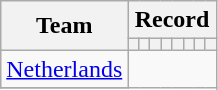<table class=wikitable style=text-align:center>
<tr>
<th rowspan=2>Team</th>
<th colspan=8>Record</th>
</tr>
<tr>
<th></th>
<th></th>
<th></th>
<th></th>
<th></th>
<th></th>
<th></th>
<th></th>
</tr>
<tr>
<td align=left><a href='#'>Netherlands</a><br></td>
</tr>
<tr>
</tr>
</table>
